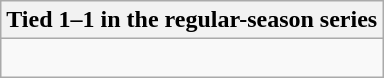<table class="wikitable collapsible collapsed">
<tr>
<th>Tied 1–1 in the regular-season series</th>
</tr>
<tr>
<td><br>
</td>
</tr>
</table>
